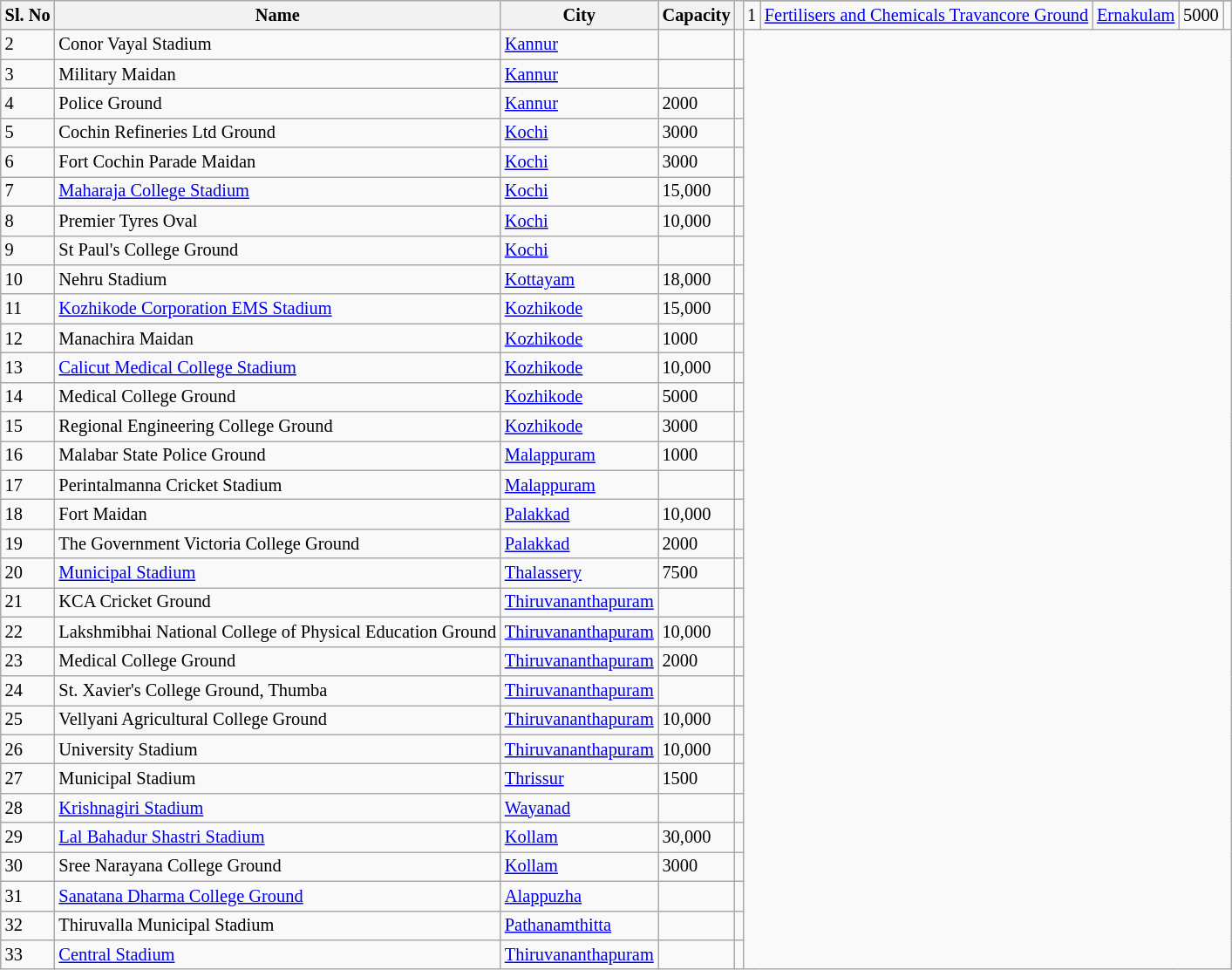<table class="wikitable sortable" style="font-size: 85%">
<tr>
<th rowspan="2">Sl. No</th>
<th rowspan="2">Name</th>
<th rowspan="2">City</th>
<th rowspan="2">Capacity</th>
<th rowspan="2"></th>
</tr>
<tr>
<td>1</td>
<td><a href='#'>Fertilisers and Chemicals Travancore Ground</a></td>
<td><a href='#'>Ernakulam</a></td>
<td>5000</td>
<td></td>
</tr>
<tr>
<td>2</td>
<td>Conor Vayal Stadium</td>
<td><a href='#'>Kannur</a></td>
<td></td>
<td></td>
</tr>
<tr>
<td>3</td>
<td>Military Maidan</td>
<td><a href='#'>Kannur</a></td>
<td></td>
<td></td>
</tr>
<tr>
<td>4</td>
<td>Police Ground</td>
<td><a href='#'>Kannur</a></td>
<td>2000</td>
<td></td>
</tr>
<tr>
<td>5</td>
<td>Cochin Refineries Ltd Ground</td>
<td><a href='#'>Kochi</a></td>
<td>3000</td>
<td></td>
</tr>
<tr>
<td>6</td>
<td>Fort Cochin Parade Maidan</td>
<td><a href='#'>Kochi</a></td>
<td>3000</td>
<td></td>
</tr>
<tr>
<td>7</td>
<td><a href='#'>Maharaja College Stadium</a></td>
<td><a href='#'>Kochi</a></td>
<td>15,000</td>
<td></td>
</tr>
<tr>
<td>8</td>
<td>Premier Tyres Oval</td>
<td><a href='#'>Kochi</a></td>
<td>10,000</td>
<td></td>
</tr>
<tr>
<td>9</td>
<td>St Paul's College Ground</td>
<td><a href='#'>Kochi</a></td>
<td></td>
<td></td>
</tr>
<tr>
<td>10</td>
<td>Nehru Stadium</td>
<td><a href='#'>Kottayam</a></td>
<td>18,000</td>
<td></td>
</tr>
<tr>
<td>11</td>
<td><a href='#'>Kozhikode Corporation EMS Stadium</a></td>
<td><a href='#'>Kozhikode</a></td>
<td>15,000</td>
<td></td>
</tr>
<tr>
<td>12</td>
<td>Manachira Maidan</td>
<td><a href='#'>Kozhikode</a></td>
<td>1000</td>
<td></td>
</tr>
<tr>
<td>13</td>
<td><a href='#'>Calicut Medical College Stadium</a></td>
<td><a href='#'>Kozhikode</a></td>
<td>10,000</td>
<td></td>
</tr>
<tr>
<td>14</td>
<td>Medical College Ground</td>
<td><a href='#'>Kozhikode</a></td>
<td>5000</td>
<td></td>
</tr>
<tr>
<td>15</td>
<td>Regional Engineering College Ground</td>
<td><a href='#'>Kozhikode</a></td>
<td>3000</td>
<td></td>
</tr>
<tr>
<td>16</td>
<td>Malabar State Police Ground</td>
<td><a href='#'>Malappuram</a></td>
<td>1000</td>
<td></td>
</tr>
<tr>
<td>17</td>
<td>Perintalmanna Cricket Stadium</td>
<td><a href='#'>Malappuram</a></td>
<td></td>
<td></td>
</tr>
<tr>
<td>18</td>
<td>Fort Maidan</td>
<td><a href='#'>Palakkad</a></td>
<td>10,000</td>
<td></td>
</tr>
<tr>
<td>19</td>
<td>The Government Victoria College Ground</td>
<td><a href='#'>Palakkad</a></td>
<td>2000</td>
<td></td>
</tr>
<tr>
<td>20</td>
<td><a href='#'>Municipal Stadium</a></td>
<td><a href='#'>Thalassery</a></td>
<td>7500</td>
<td></td>
</tr>
<tr>
<td>21</td>
<td>KCA Cricket Ground</td>
<td><a href='#'>Thiruvananthapuram</a></td>
<td></td>
<td></td>
</tr>
<tr>
<td>22</td>
<td>Lakshmibhai National College of Physical Education Ground</td>
<td><a href='#'>Thiruvananthapuram</a></td>
<td>10,000</td>
<td></td>
</tr>
<tr>
<td>23</td>
<td>Medical College Ground</td>
<td><a href='#'>Thiruvananthapuram</a></td>
<td>2000</td>
<td></td>
</tr>
<tr>
<td>24</td>
<td>St. Xavier's College Ground, Thumba</td>
<td><a href='#'>Thiruvananthapuram</a></td>
<td></td>
<td></td>
</tr>
<tr>
<td>25</td>
<td>Vellyani Agricultural College Ground</td>
<td><a href='#'>Thiruvananthapuram</a></td>
<td>10,000</td>
<td></td>
</tr>
<tr>
<td>26</td>
<td>University Stadium</td>
<td><a href='#'>Thiruvananthapuram</a></td>
<td>10,000</td>
<td></td>
</tr>
<tr>
<td>27</td>
<td>Municipal Stadium</td>
<td><a href='#'>Thrissur</a></td>
<td>1500</td>
<td></td>
</tr>
<tr>
<td>28</td>
<td><a href='#'>Krishnagiri Stadium</a></td>
<td><a href='#'>Wayanad</a></td>
<td></td>
<td></td>
</tr>
<tr>
<td>29</td>
<td><a href='#'>Lal Bahadur Shastri Stadium</a></td>
<td><a href='#'>Kollam</a></td>
<td>30,000</td>
<td></td>
</tr>
<tr>
<td>30</td>
<td>Sree Narayana College Ground</td>
<td><a href='#'>Kollam</a></td>
<td>3000</td>
<td></td>
</tr>
<tr>
<td>31</td>
<td><a href='#'>Sanatana Dharma College Ground</a></td>
<td><a href='#'>Alappuzha</a></td>
<td></td>
<td></td>
</tr>
<tr>
<td>32</td>
<td>Thiruvalla Municipal Stadium</td>
<td><a href='#'>Pathanamthitta</a></td>
<td></td>
<td></td>
</tr>
<tr>
<td>33</td>
<td><a href='#'>Central Stadium</a></td>
<td><a href='#'>Thiruvananthapuram</a></td>
<td></td>
<td></td>
</tr>
</table>
